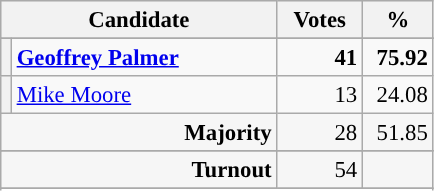<table class="wikitable" style="font-size: 95%;">
<tr style="background-color:#E9E9E9">
<th colspan="2" style="width: 170px">Candidate</th>
<th style="width: 50px">Votes</th>
<th style="width: 40px">%</th>
</tr>
<tr>
</tr>
<tr>
<th style="background-color: "></th>
<td style="width: 170px"><strong><a href='#'>Geoffrey Palmer</a></strong></td>
<td align="right"><strong>41</strong></td>
<td align="right"><strong>75.92</strong></td>
</tr>
<tr>
<th style="background-color: "></th>
<td style="width: 170px"><a href='#'>Mike Moore</a></td>
<td align="right">13</td>
<td align="right">24.08</td>
</tr>
<tr style="background-color:#F6F6F6">
<td colspan="2" align="right"><strong>Majority</strong></td>
<td align="right">28</td>
<td align="right">51.85</td>
</tr>
<tr>
</tr>
<tr style="background-color:#F6F6F6">
<td colspan="2" align="right"><strong>Turnout</strong></td>
<td align="right">54</td>
<td></td>
</tr>
<tr>
</tr>
<tr style="background-color:#F6F6F6">
</tr>
</table>
